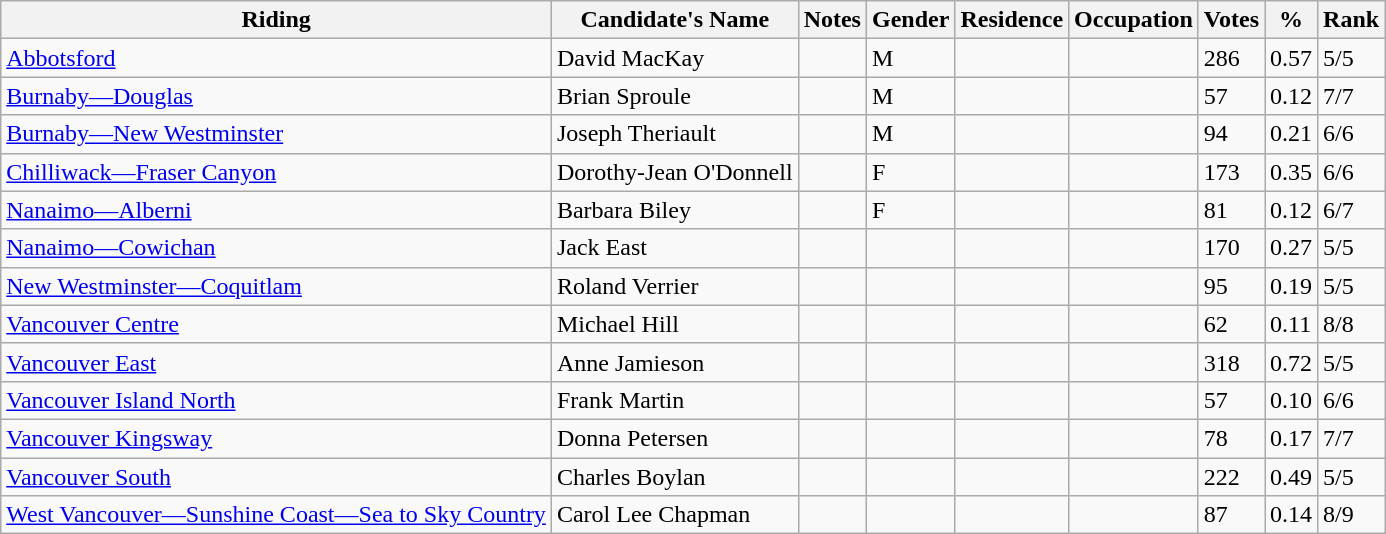<table class="wikitable sortable">
<tr>
<th>Riding</th>
<th>Candidate's Name</th>
<th>Notes</th>
<th>Gender</th>
<th>Residence</th>
<th>Occupation</th>
<th>Votes</th>
<th>%</th>
<th>Rank</th>
</tr>
<tr>
<td><a href='#'>Abbotsford</a></td>
<td>David MacKay</td>
<td></td>
<td>M</td>
<td></td>
<td></td>
<td>286</td>
<td>0.57</td>
<td>5/5</td>
</tr>
<tr>
<td><a href='#'>Burnaby—Douglas</a></td>
<td>Brian Sproule</td>
<td></td>
<td>M</td>
<td></td>
<td></td>
<td>57</td>
<td>0.12</td>
<td>7/7</td>
</tr>
<tr>
<td><a href='#'>Burnaby—New Westminster</a></td>
<td>Joseph Theriault</td>
<td></td>
<td>M</td>
<td></td>
<td></td>
<td>94</td>
<td>0.21</td>
<td>6/6</td>
</tr>
<tr>
<td><a href='#'>Chilliwack—Fraser Canyon</a></td>
<td>Dorothy-Jean O'Donnell</td>
<td></td>
<td>F</td>
<td></td>
<td></td>
<td>173</td>
<td>0.35</td>
<td>6/6</td>
</tr>
<tr>
<td><a href='#'>Nanaimo—Alberni</a></td>
<td>Barbara Biley</td>
<td></td>
<td>F</td>
<td></td>
<td></td>
<td>81</td>
<td>0.12</td>
<td>6/7</td>
</tr>
<tr>
<td><a href='#'>Nanaimo—Cowichan</a></td>
<td>Jack East</td>
<td></td>
<td></td>
<td></td>
<td></td>
<td>170</td>
<td>0.27</td>
<td>5/5</td>
</tr>
<tr>
<td><a href='#'>New Westminster—Coquitlam</a></td>
<td>Roland Verrier</td>
<td></td>
<td></td>
<td></td>
<td></td>
<td>95</td>
<td>0.19</td>
<td>5/5</td>
</tr>
<tr>
<td><a href='#'>Vancouver Centre</a></td>
<td>Michael Hill</td>
<td></td>
<td></td>
<td></td>
<td></td>
<td>62</td>
<td>0.11</td>
<td>8/8</td>
</tr>
<tr>
<td><a href='#'>Vancouver East</a></td>
<td>Anne Jamieson</td>
<td></td>
<td></td>
<td></td>
<td></td>
<td>318</td>
<td>0.72</td>
<td>5/5</td>
</tr>
<tr>
<td><a href='#'>Vancouver Island North</a></td>
<td>Frank Martin</td>
<td></td>
<td></td>
<td></td>
<td></td>
<td>57</td>
<td>0.10</td>
<td>6/6</td>
</tr>
<tr>
<td><a href='#'>Vancouver Kingsway</a></td>
<td>Donna Petersen</td>
<td></td>
<td></td>
<td></td>
<td></td>
<td>78</td>
<td>0.17</td>
<td>7/7</td>
</tr>
<tr>
<td><a href='#'>Vancouver South</a></td>
<td>Charles Boylan</td>
<td></td>
<td></td>
<td></td>
<td></td>
<td>222</td>
<td>0.49</td>
<td>5/5</td>
</tr>
<tr>
<td><a href='#'>West Vancouver—Sunshine Coast—Sea to Sky Country</a></td>
<td>Carol Lee Chapman</td>
<td></td>
<td></td>
<td></td>
<td></td>
<td>87</td>
<td>0.14</td>
<td>8/9</td>
</tr>
</table>
